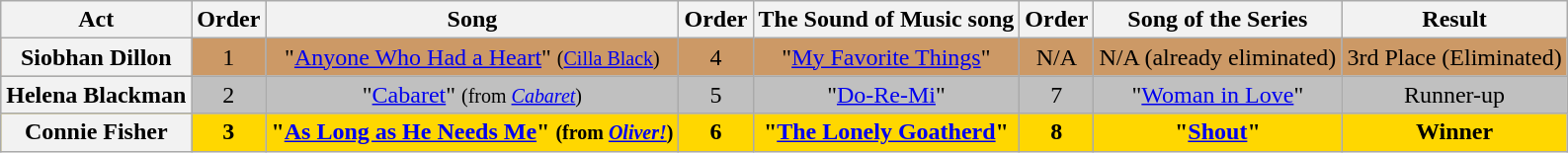<table class="wikitable plainrowheaders" style="text-align:center;">
<tr>
<th scope="col">Act</th>
<th scope="col">Order</th>
<th scope="col">Song</th>
<th scope="col">Order</th>
<th scope="col">The Sound of Music song</th>
<th scope="col">Order</th>
<th scope="col">Song of the Series</th>
<th scope="col">Result</th>
</tr>
<tr style="background:#c96;">
<th scope="row">Siobhan Dillon</th>
<td>1</td>
<td>"<a href='#'>Anyone Who Had a Heart</a>" <small>(<a href='#'>Cilla Black</a>)</small></td>
<td>4</td>
<td>"<a href='#'>My Favorite Things</a>"</td>
<td>N/A</td>
<td>N/A (already eliminated)</td>
<td>3rd Place (Eliminated)</td>
</tr>
<tr style="background:silver;">
<th scope="row">Helena Blackman</th>
<td>2</td>
<td>"<a href='#'>Cabaret</a>"  <small>(from <em><a href='#'>Cabaret</a></em>)</small></td>
<td>5</td>
<td>"<a href='#'>Do-Re-Mi</a>"</td>
<td>7</td>
<td>"<a href='#'>Woman in Love</a>"</td>
<td>Runner-up</td>
</tr>
<tr style = "background:gold">
<th scope="row"><strong>Connie Fisher</strong></th>
<td><strong>3</strong></td>
<td><strong>"<a href='#'>As Long as He Needs Me</a>" <small>(from <em><a href='#'>Oliver!</a></em>)</small></strong></td>
<td><strong>6</strong></td>
<td><strong> "<a href='#'>The Lonely Goatherd</a>"</strong></td>
<td><strong>8</strong></td>
<td><strong>"<a href='#'>Shout</a>"</strong></td>
<td><strong>Winner</strong></td>
</tr>
</table>
